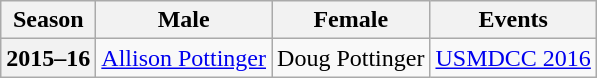<table class="wikitable">
<tr>
<th scope="col">Season</th>
<th scope="col">Male</th>
<th scope="col">Female</th>
<th scope="col">Events</th>
</tr>
<tr>
<th scope="row">2015–16</th>
<td><a href='#'>Allison Pottinger</a></td>
<td>Doug Pottinger</td>
<td><a href='#'>USMDCC 2016</a> </td>
</tr>
</table>
